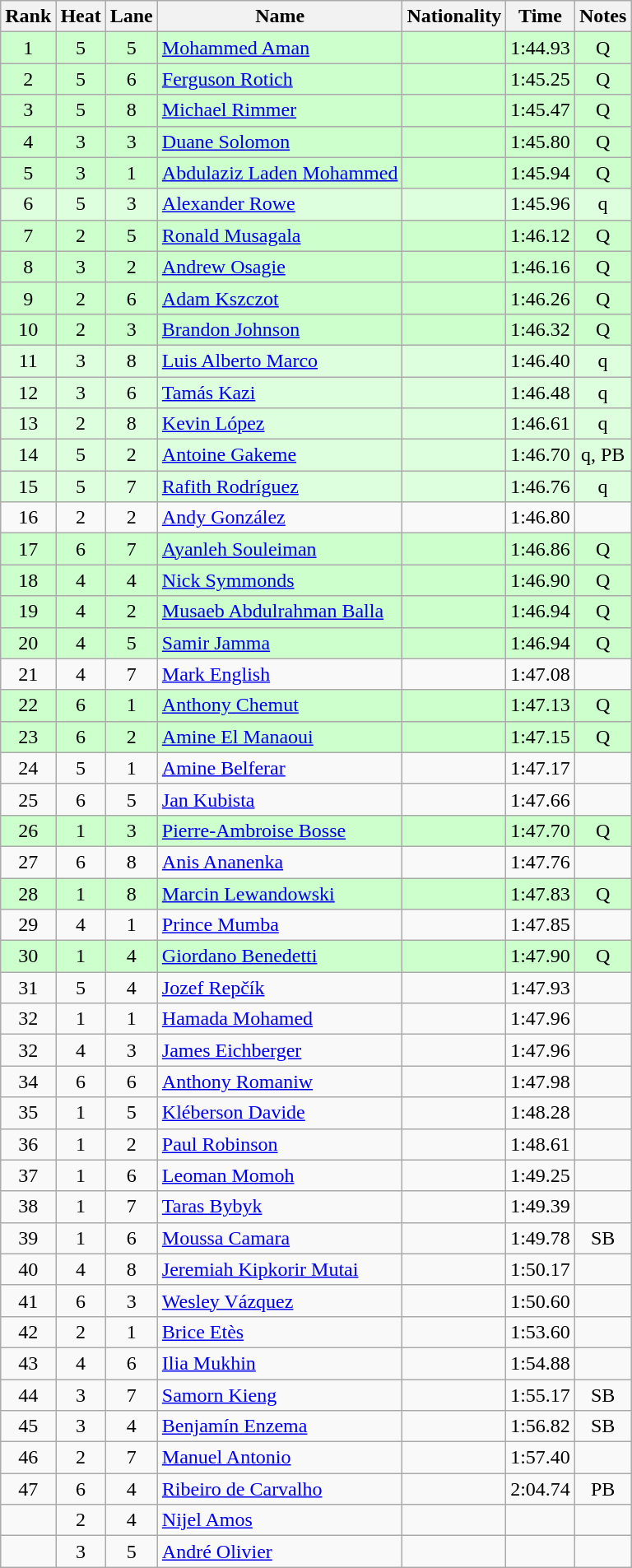<table class="wikitable sortable" style="text-align:center">
<tr>
<th>Rank</th>
<th>Heat</th>
<th>Lane</th>
<th>Name</th>
<th>Nationality</th>
<th>Time</th>
<th>Notes</th>
</tr>
<tr bgcolor=ccffcc>
<td>1</td>
<td>5</td>
<td>5</td>
<td align=left><a href='#'>Mohammed Aman</a></td>
<td align=left></td>
<td>1:44.93</td>
<td>Q</td>
</tr>
<tr bgcolor=ccffcc>
<td>2</td>
<td>5</td>
<td>6</td>
<td align=left><a href='#'>Ferguson Rotich</a></td>
<td align=left></td>
<td>1:45.25</td>
<td>Q</td>
</tr>
<tr bgcolor=ccffcc>
<td>3</td>
<td>5</td>
<td>8</td>
<td align=left><a href='#'>Michael Rimmer</a></td>
<td align=left></td>
<td>1:45.47</td>
<td>Q</td>
</tr>
<tr bgcolor=ccffcc>
<td>4</td>
<td>3</td>
<td>3</td>
<td align=left><a href='#'>Duane Solomon</a></td>
<td align=left></td>
<td>1:45.80</td>
<td>Q</td>
</tr>
<tr bgcolor=ccffcc>
<td>5</td>
<td>3</td>
<td>1</td>
<td align=left><a href='#'>Abdulaziz Laden Mohammed</a></td>
<td align=left></td>
<td>1:45.94</td>
<td>Q</td>
</tr>
<tr bgcolor=ddffdd>
<td>6</td>
<td>5</td>
<td>3</td>
<td align=left><a href='#'>Alexander Rowe</a></td>
<td align=left></td>
<td>1:45.96</td>
<td>q</td>
</tr>
<tr bgcolor=ccffcc>
<td>7</td>
<td>2</td>
<td>5</td>
<td align=left><a href='#'>Ronald Musagala</a></td>
<td align=left></td>
<td>1:46.12</td>
<td>Q</td>
</tr>
<tr bgcolor=ccffcc>
<td>8</td>
<td>3</td>
<td>2</td>
<td align=left><a href='#'>Andrew Osagie</a></td>
<td align=left></td>
<td>1:46.16</td>
<td>Q</td>
</tr>
<tr bgcolor=ccffcc>
<td>9</td>
<td>2</td>
<td>6</td>
<td align=left><a href='#'>Adam Kszczot</a></td>
<td align=left></td>
<td>1:46.26</td>
<td>Q</td>
</tr>
<tr bgcolor=ccffcc>
<td>10</td>
<td>2</td>
<td>3</td>
<td align=left><a href='#'>Brandon Johnson</a></td>
<td align=left></td>
<td>1:46.32</td>
<td>Q</td>
</tr>
<tr bgcolor=ddffdd>
<td>11</td>
<td>3</td>
<td>8</td>
<td align=left><a href='#'>Luis Alberto Marco</a></td>
<td align=left></td>
<td>1:46.40</td>
<td>q</td>
</tr>
<tr bgcolor=ddffdd>
<td>12</td>
<td>3</td>
<td>6</td>
<td align=left><a href='#'>Tamás Kazi</a></td>
<td align=left></td>
<td>1:46.48</td>
<td>q</td>
</tr>
<tr bgcolor=ddffdd>
<td>13</td>
<td>2</td>
<td>8</td>
<td align=left><a href='#'>Kevin López</a></td>
<td align=left></td>
<td>1:46.61</td>
<td>q</td>
</tr>
<tr bgcolor=ddffdd>
<td>14</td>
<td>5</td>
<td>2</td>
<td align=left><a href='#'>Antoine Gakeme</a></td>
<td align=left></td>
<td>1:46.70</td>
<td>q, PB</td>
</tr>
<tr bgcolor=ddffdd>
<td>15</td>
<td>5</td>
<td>7</td>
<td align=left><a href='#'>Rafith Rodríguez</a></td>
<td align=left></td>
<td>1:46.76</td>
<td>q</td>
</tr>
<tr>
<td>16</td>
<td>2</td>
<td>2</td>
<td align=left><a href='#'>Andy González</a></td>
<td align=left></td>
<td>1:46.80</td>
<td></td>
</tr>
<tr bgcolor=ccffcc>
<td>17</td>
<td>6</td>
<td>7</td>
<td align=left><a href='#'>Ayanleh Souleiman</a></td>
<td align=left></td>
<td>1:46.86</td>
<td>Q</td>
</tr>
<tr bgcolor=ccffcc>
<td>18</td>
<td>4</td>
<td>4</td>
<td align=left><a href='#'>Nick Symmonds</a></td>
<td align=left></td>
<td>1:46.90</td>
<td>Q</td>
</tr>
<tr bgcolor=ccffcc>
<td>19</td>
<td>4</td>
<td>2</td>
<td align=left><a href='#'>Musaeb Abdulrahman Balla</a></td>
<td align=left></td>
<td>1:46.94</td>
<td>Q</td>
</tr>
<tr bgcolor=ccffcc>
<td>20</td>
<td>4</td>
<td>5</td>
<td align=left><a href='#'>Samir Jamma</a></td>
<td align=left></td>
<td>1:46.94</td>
<td>Q</td>
</tr>
<tr>
<td>21</td>
<td>4</td>
<td>7</td>
<td align=left><a href='#'>Mark English</a></td>
<td align=left></td>
<td>1:47.08</td>
<td></td>
</tr>
<tr bgcolor=ccffcc>
<td>22</td>
<td>6</td>
<td>1</td>
<td align=left><a href='#'>Anthony Chemut</a></td>
<td align=left></td>
<td>1:47.13</td>
<td>Q</td>
</tr>
<tr bgcolor=ccffcc>
<td>23</td>
<td>6</td>
<td>2</td>
<td align=left><a href='#'>Amine El Manaoui</a></td>
<td align=left></td>
<td>1:47.15</td>
<td>Q</td>
</tr>
<tr>
<td>24</td>
<td>5</td>
<td>1</td>
<td align=left><a href='#'>Amine Belferar</a></td>
<td align=left></td>
<td>1:47.17</td>
<td></td>
</tr>
<tr>
<td>25</td>
<td>6</td>
<td>5</td>
<td align=left><a href='#'>Jan Kubista</a></td>
<td align=left></td>
<td>1:47.66</td>
<td></td>
</tr>
<tr bgcolor=ccffcc>
<td>26</td>
<td>1</td>
<td>3</td>
<td align=left><a href='#'>Pierre-Ambroise Bosse</a></td>
<td align=left></td>
<td>1:47.70</td>
<td>Q</td>
</tr>
<tr>
<td>27</td>
<td>6</td>
<td>8</td>
<td align=left><a href='#'>Anis Ananenka</a></td>
<td align=left></td>
<td>1:47.76</td>
<td></td>
</tr>
<tr bgcolor=ccffcc>
<td>28</td>
<td>1</td>
<td>8</td>
<td align=left><a href='#'>Marcin Lewandowski</a></td>
<td align=left></td>
<td>1:47.83</td>
<td>Q</td>
</tr>
<tr>
<td>29</td>
<td>4</td>
<td>1</td>
<td align=left><a href='#'>Prince Mumba</a></td>
<td align=left></td>
<td>1:47.85</td>
<td></td>
</tr>
<tr bgcolor=ccffcc>
<td>30</td>
<td>1</td>
<td>4</td>
<td align=left><a href='#'>Giordano Benedetti</a></td>
<td align=left></td>
<td>1:47.90</td>
<td>Q</td>
</tr>
<tr>
<td>31</td>
<td>5</td>
<td>4</td>
<td align=left><a href='#'>Jozef Repčík</a></td>
<td align=left></td>
<td>1:47.93</td>
<td></td>
</tr>
<tr>
<td>32</td>
<td>1</td>
<td>1</td>
<td align=left><a href='#'>Hamada Mohamed</a></td>
<td align=left></td>
<td>1:47.96</td>
<td></td>
</tr>
<tr>
<td>32</td>
<td>4</td>
<td>3</td>
<td align=left><a href='#'>James Eichberger</a></td>
<td align=left></td>
<td>1:47.96</td>
<td></td>
</tr>
<tr>
<td>34</td>
<td>6</td>
<td>6</td>
<td align=left><a href='#'>Anthony Romaniw</a></td>
<td align=left></td>
<td>1:47.98</td>
<td></td>
</tr>
<tr>
<td>35</td>
<td>1</td>
<td>5</td>
<td align=left><a href='#'>Kléberson Davide</a></td>
<td align=left></td>
<td>1:48.28</td>
<td></td>
</tr>
<tr>
<td>36</td>
<td>1</td>
<td>2</td>
<td align=left><a href='#'>Paul Robinson</a></td>
<td align=left></td>
<td>1:48.61</td>
<td></td>
</tr>
<tr>
<td>37</td>
<td>1</td>
<td>6</td>
<td align=left><a href='#'>Leoman Momoh</a></td>
<td align=left></td>
<td>1:49.25</td>
<td></td>
</tr>
<tr>
<td>38</td>
<td>1</td>
<td>7</td>
<td align=left><a href='#'>Taras Bybyk</a></td>
<td align=left></td>
<td>1:49.39</td>
<td></td>
</tr>
<tr>
<td>39</td>
<td>1</td>
<td>6</td>
<td align=left><a href='#'>Moussa Camara</a></td>
<td align=left></td>
<td>1:49.78</td>
<td>SB</td>
</tr>
<tr>
<td>40</td>
<td>4</td>
<td>8</td>
<td align=left><a href='#'>Jeremiah Kipkorir Mutai</a></td>
<td align=left></td>
<td>1:50.17</td>
<td></td>
</tr>
<tr>
<td>41</td>
<td>6</td>
<td>3</td>
<td align=left><a href='#'>Wesley Vázquez</a></td>
<td align=left></td>
<td>1:50.60</td>
<td></td>
</tr>
<tr>
<td>42</td>
<td>2</td>
<td>1</td>
<td align=left><a href='#'>Brice Etès</a></td>
<td align=left></td>
<td>1:53.60</td>
<td></td>
</tr>
<tr>
<td>43</td>
<td>4</td>
<td>6</td>
<td align=left><a href='#'>Ilia Mukhin</a></td>
<td align=left></td>
<td>1:54.88</td>
<td></td>
</tr>
<tr>
<td>44</td>
<td>3</td>
<td>7</td>
<td align=left><a href='#'>Samorn Kieng</a></td>
<td align=left></td>
<td>1:55.17</td>
<td>SB</td>
</tr>
<tr>
<td>45</td>
<td>3</td>
<td>4</td>
<td align=left><a href='#'>Benjamín Enzema</a></td>
<td align=left></td>
<td>1:56.82</td>
<td>SB</td>
</tr>
<tr>
<td>46</td>
<td>2</td>
<td>7</td>
<td align=left><a href='#'>Manuel Antonio</a></td>
<td align=left></td>
<td>1:57.40</td>
<td></td>
</tr>
<tr>
<td>47</td>
<td>6</td>
<td>4</td>
<td align=left><a href='#'>Ribeiro de Carvalho</a></td>
<td align=left></td>
<td>2:04.74</td>
<td>PB</td>
</tr>
<tr>
<td></td>
<td>2</td>
<td>4</td>
<td align=left><a href='#'>Nijel Amos</a></td>
<td align=left></td>
<td></td>
<td></td>
</tr>
<tr>
<td></td>
<td>3</td>
<td>5</td>
<td align=left><a href='#'>André Olivier</a></td>
<td align=left></td>
<td></td>
<td></td>
</tr>
</table>
